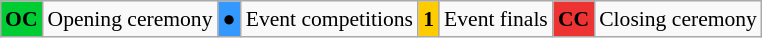<table class="wikitable" style="margin:0.5em auto; font-size:90%; position:relative;">
<tr>
<td bgcolor="#00cc33" align=center><strong>OC</strong></td>
<td>Opening ceremony</td>
<td bgcolor="#3399ff" align=center>●</td>
<td>Event competitions</td>
<td bgcolor="#ffcc00" align=center><strong>1</strong></td>
<td>Event finals</td>
<td bgcolor="#ee3333" align=center><strong>CC</strong></td>
<td>Closing ceremony</td>
</tr>
</table>
